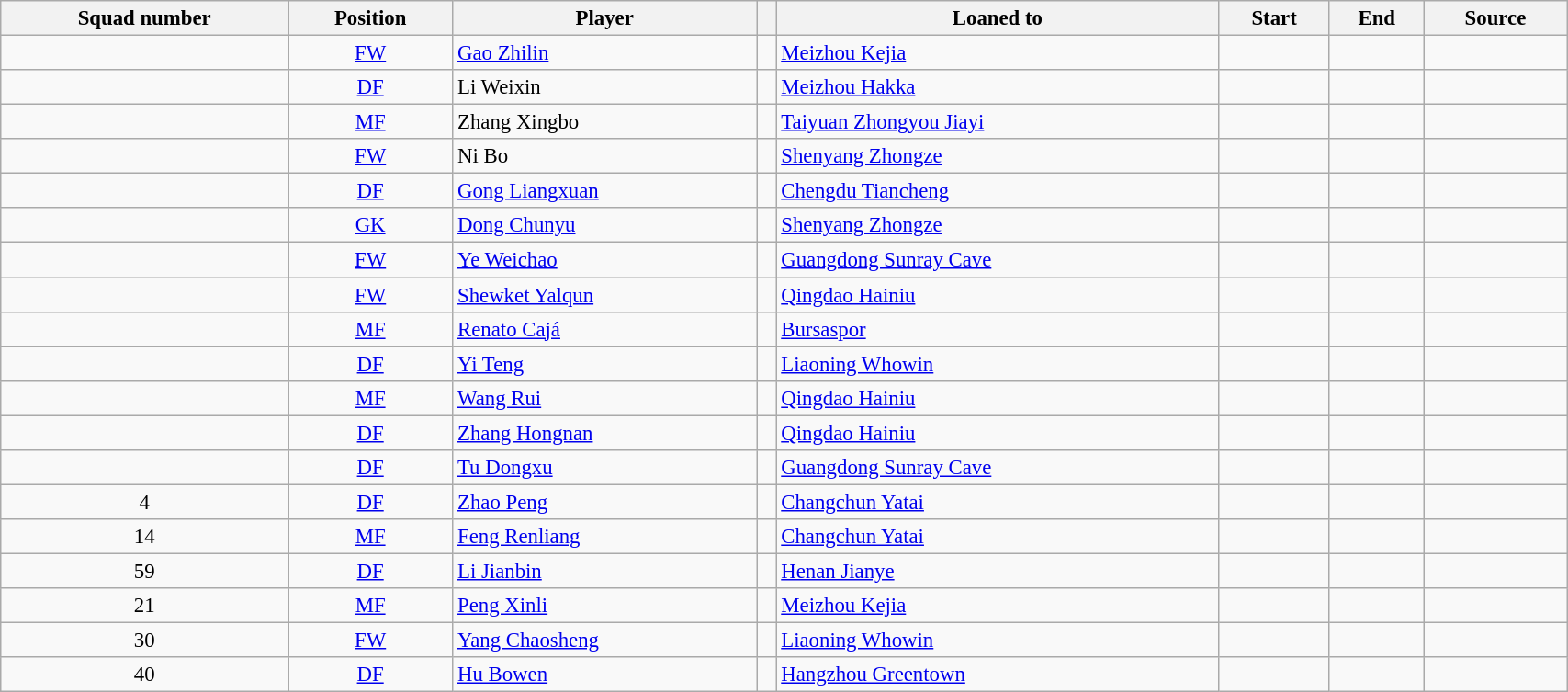<table class="wikitable sortable" style="width:90%; text-align:center; font-size:95%; text-align:left;">
<tr>
<th><strong>Squad number</strong></th>
<th><strong>Position</strong></th>
<th><strong>Player</strong></th>
<th></th>
<th><strong>Loaned to</strong></th>
<th><strong>Start</strong></th>
<th><strong>End</strong></th>
<th><strong>Source</strong></th>
</tr>
<tr>
<td align=center></td>
<td align=center><a href='#'>FW</a></td>
<td align=left> <a href='#'>Gao Zhilin</a></td>
<td align=center></td>
<td align=left> <a href='#'>Meizhou Kejia</a></td>
<td></td>
<td></td>
<td align=center></td>
</tr>
<tr>
<td></td>
<td align=center><a href='#'>DF</a></td>
<td align=left> Li Weixin</td>
<td align=center></td>
<td align=left> <a href='#'>Meizhou Hakka</a></td>
<td></td>
<td></td>
<td align=center></td>
</tr>
<tr>
<td></td>
<td align=center><a href='#'>MF</a></td>
<td align=left> Zhang Xingbo</td>
<td align=center></td>
<td align=left> <a href='#'>Taiyuan Zhongyou Jiayi</a></td>
<td></td>
<td></td>
<td align=center></td>
</tr>
<tr>
<td align=center></td>
<td align=center><a href='#'>FW</a></td>
<td align=left> Ni Bo</td>
<td align=center></td>
<td align=left> <a href='#'>Shenyang Zhongze</a></td>
<td></td>
<td></td>
<td align=center></td>
</tr>
<tr>
<td align=center></td>
<td align=center><a href='#'>DF</a></td>
<td align=left> <a href='#'>Gong Liangxuan</a></td>
<td align=center></td>
<td align=left> <a href='#'>Chengdu Tiancheng</a></td>
<td></td>
<td></td>
<td align=center></td>
</tr>
<tr>
<td align=center></td>
<td align=center><a href='#'>GK</a></td>
<td align=left> <a href='#'>Dong Chunyu</a></td>
<td align=center></td>
<td align=left> <a href='#'>Shenyang Zhongze</a></td>
<td></td>
<td></td>
<td align=center></td>
</tr>
<tr>
<td align=center></td>
<td align=center><a href='#'>FW</a></td>
<td align=left> <a href='#'>Ye Weichao</a></td>
<td align=center></td>
<td align=left> <a href='#'>Guangdong Sunray Cave</a></td>
<td></td>
<td></td>
<td align=center></td>
</tr>
<tr>
<td align=center></td>
<td align=center><a href='#'>FW</a></td>
<td align=left> <a href='#'>Shewket Yalqun</a></td>
<td align=center></td>
<td align=left> <a href='#'>Qingdao Hainiu</a></td>
<td></td>
<td></td>
<td align=center></td>
</tr>
<tr>
<td align=center></td>
<td align=center><a href='#'>MF</a></td>
<td align=left> <a href='#'>Renato Cajá</a></td>
<td align=center></td>
<td align=left> <a href='#'>Bursaspor</a></td>
<td></td>
<td></td>
<td align=center></td>
</tr>
<tr>
<td align=center></td>
<td align=center><a href='#'>DF</a></td>
<td align=left> <a href='#'>Yi Teng</a></td>
<td align=center></td>
<td align=left> <a href='#'>Liaoning Whowin</a></td>
<td></td>
<td></td>
<td align=center></td>
</tr>
<tr>
<td align=center></td>
<td align=center><a href='#'>MF</a></td>
<td align=left> <a href='#'>Wang Rui</a></td>
<td align=center></td>
<td align=left> <a href='#'>Qingdao Hainiu</a></td>
<td></td>
<td></td>
<td align=center></td>
</tr>
<tr>
<td align=center></td>
<td align=center><a href='#'>DF</a></td>
<td align=left> <a href='#'>Zhang Hongnan</a></td>
<td align=center></td>
<td align=left> <a href='#'>Qingdao Hainiu</a></td>
<td></td>
<td></td>
<td align=center></td>
</tr>
<tr>
<td align=center></td>
<td align=center><a href='#'>DF</a></td>
<td align=left> <a href='#'>Tu Dongxu</a></td>
<td align=center></td>
<td align=left> <a href='#'>Guangdong Sunray Cave</a></td>
<td></td>
<td></td>
<td align=center></td>
</tr>
<tr>
<td align=center>4</td>
<td align=center><a href='#'>DF</a></td>
<td align=left> <a href='#'>Zhao Peng</a></td>
<td align=center></td>
<td align=left> <a href='#'>Changchun Yatai</a></td>
<td></td>
<td></td>
<td align=center></td>
</tr>
<tr>
<td align=center>14</td>
<td align=center><a href='#'>MF</a></td>
<td align=left> <a href='#'>Feng Renliang</a></td>
<td align=center></td>
<td align=left> <a href='#'>Changchun Yatai</a></td>
<td></td>
<td></td>
<td align=center></td>
</tr>
<tr>
<td align=center>59</td>
<td align=center><a href='#'>DF</a></td>
<td align=left> <a href='#'>Li Jianbin</a></td>
<td align=center></td>
<td align=left> <a href='#'>Henan Jianye</a></td>
<td></td>
<td></td>
<td align=center></td>
</tr>
<tr>
<td align=center>21</td>
<td align=center><a href='#'>MF</a></td>
<td align=left> <a href='#'>Peng Xinli</a></td>
<td align=center></td>
<td align=left> <a href='#'>Meizhou Kejia</a></td>
<td></td>
<td></td>
<td align=center></td>
</tr>
<tr>
<td align=center>30</td>
<td align=center><a href='#'>FW</a></td>
<td align=left> <a href='#'>Yang Chaosheng</a></td>
<td align=center></td>
<td align=left> <a href='#'>Liaoning Whowin</a></td>
<td></td>
<td></td>
<td align=center></td>
</tr>
<tr>
<td align=center>40</td>
<td align=center><a href='#'>DF</a></td>
<td align=left> <a href='#'>Hu Bowen</a></td>
<td align=center></td>
<td align=left> <a href='#'>Hangzhou Greentown</a></td>
<td></td>
<td></td>
<td align=center></td>
</tr>
</table>
